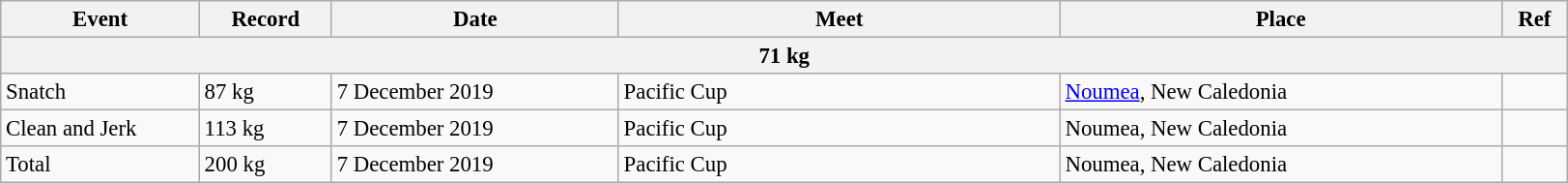<table class="wikitable" style="font-size:95%;">
<tr>
<th width="9%">Event</th>
<th width="6%">Record</th>
<th width="13%">Date</th>
<th width="20%">Meet</th>
<th width="20%">Place</th>
<th width="3%">Ref</th>
</tr>
<tr>
<th colspan=6>71 kg</th>
</tr>
<tr>
<td>Snatch</td>
<td>87 kg</td>
<td>7 December 2019</td>
<td>Pacific Cup</td>
<td> <a href='#'>Noumea</a>, New Caledonia</td>
<td></td>
</tr>
<tr>
<td>Clean and Jerk</td>
<td>113 kg</td>
<td>7 December 2019</td>
<td>Pacific Cup</td>
<td> Noumea, New Caledonia</td>
<td></td>
</tr>
<tr>
<td>Total</td>
<td>200 kg</td>
<td>7 December 2019</td>
<td>Pacific Cup</td>
<td> Noumea, New Caledonia</td>
<td></td>
</tr>
</table>
